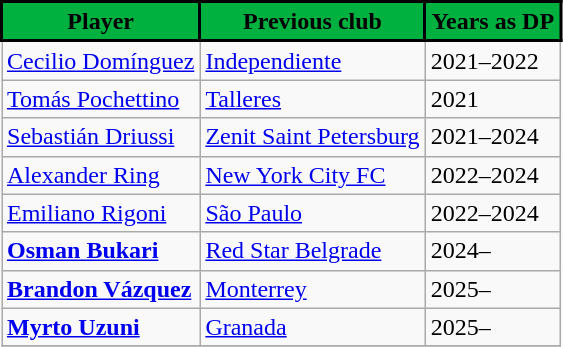<table class="wikitable" style="text-align:center">
<tr>
<th style="background:#00B140; color:#000000; border:2px solid #000000;">Player</th>
<th style="background:#00B140; color:#000000; border:2px solid #000000;">Previous club</th>
<th style="background:#00B140; color:#000000; border:2px solid #000000;">Years as DP</th>
</tr>
<tr>
<td align=left> <a href='#'>Cecilio Domínguez</a></td>
<td align=left> <a href='#'>Independiente</a></td>
<td align=left>2021–2022</td>
</tr>
<tr>
<td align=left> <a href='#'>Tomás Pochettino</a></td>
<td align=left> <a href='#'>Talleres</a></td>
<td align=left>2021</td>
</tr>
<tr>
<td align=left> <a href='#'>Sebastián Driussi</a></td>
<td align=left> <a href='#'>Zenit Saint Petersburg</a></td>
<td align=left>2021–2024</td>
</tr>
<tr>
<td align=left> <a href='#'>Alexander Ring</a></td>
<td align=left> <a href='#'>New York City FC</a></td>
<td align=left>2022–2024</td>
</tr>
<tr>
<td align=left> <a href='#'>Emiliano Rigoni</a></td>
<td align=left> <a href='#'>São Paulo</a></td>
<td align=left>2022–2024</td>
</tr>
<tr>
<td align=left> <strong><a href='#'>Osman Bukari</a></strong></td>
<td align=left> <a href='#'>Red Star Belgrade</a></td>
<td align=left>2024–</td>
</tr>
<tr>
<td align=left> <strong><a href='#'>Brandon Vázquez</a></strong></td>
<td align=left> <a href='#'>Monterrey</a></td>
<td align=left>2025–</td>
</tr>
<tr>
<td align=left> <strong><a href='#'>Myrto Uzuni</a></strong></td>
<td align=left> <a href='#'>Granada</a></td>
<td align=left>2025–</td>
</tr>
<tr>
</tr>
</table>
